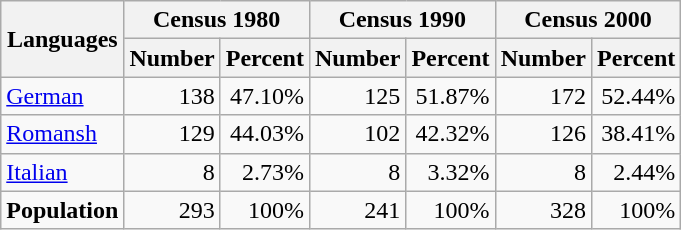<table class="wikitable">
<tr ---->
<th rowspan="2">Languages</th>
<th colspan="2">Census 1980</th>
<th colspan="2">Census 1990</th>
<th colspan="2">Census 2000</th>
</tr>
<tr ---->
<th>Number</th>
<th>Percent</th>
<th>Number</th>
<th>Percent</th>
<th>Number</th>
<th>Percent</th>
</tr>
<tr ---->
<td><a href='#'>German</a></td>
<td align=right>138</td>
<td align=right>47.10%</td>
<td align=right>125</td>
<td align=right>51.87%</td>
<td align=right>172</td>
<td align=right>52.44%</td>
</tr>
<tr ---->
<td><a href='#'>Romansh</a></td>
<td align=right>129</td>
<td align=right>44.03%</td>
<td align=right>102</td>
<td align=right>42.32%</td>
<td align=right>126</td>
<td align=right>38.41%</td>
</tr>
<tr ---->
<td><a href='#'>Italian</a></td>
<td align=right>8</td>
<td align=right>2.73%</td>
<td align=right>8</td>
<td align=right>3.32%</td>
<td align=right>8</td>
<td align=right>2.44%</td>
</tr>
<tr ---->
<td><strong>Population</strong></td>
<td align=right>293</td>
<td align=right>100%</td>
<td align=right>241</td>
<td align=right>100%</td>
<td align=right>328</td>
<td align=right>100%</td>
</tr>
</table>
